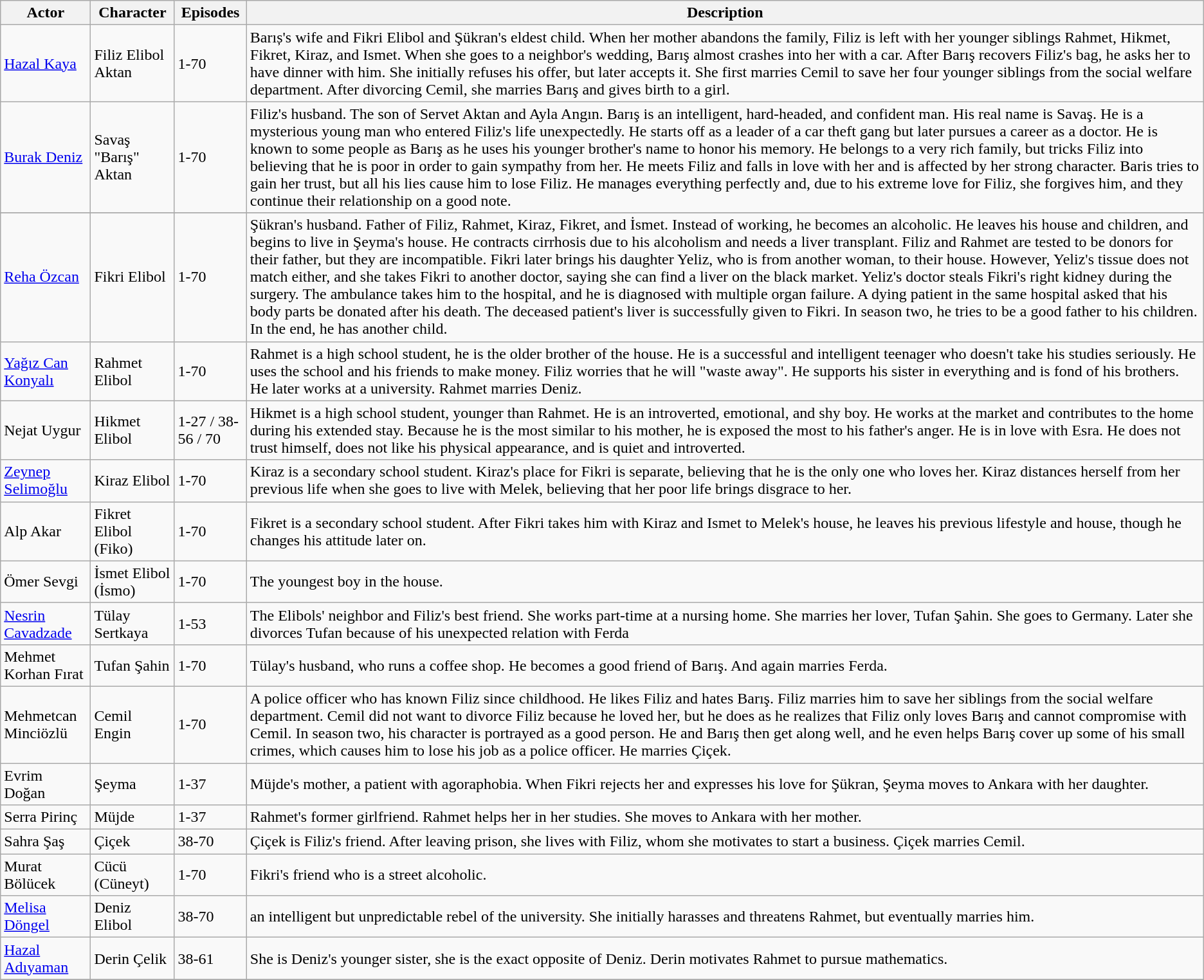<table class="wikitable">
<tr>
<th>Actor</th>
<th>Character</th>
<th>Episodes</th>
<th>Description</th>
</tr>
<tr>
<td><a href='#'>Hazal Kaya</a></td>
<td>Filiz Elibol Aktan</td>
<td>1-70</td>
<td>Barıș's wife and Fikri Elibol and Şükran's eldest child. When her mother abandons the family, Filiz is left with her younger siblings Rahmet, Hikmet, Fikret, Kiraz, and Ismet. When she goes to a neighbor's wedding, Barış almost crashes into her with a car. After Barış recovers Filiz's bag, he asks her to have dinner with him. She initially refuses his offer, but later accepts it. She first marries Cemil to save her four younger siblings from the social welfare department. After divorcing Cemil, she marries Barış and gives birth to a girl.</td>
</tr>
<tr>
<td><a href='#'>Burak Deniz</a></td>
<td>Savaş "Barış" Aktan</td>
<td>1-70</td>
<td>Filiz's husband. The son of Servet Aktan and Ayla Angın. Barış is an intelligent, hard-headed, and confident man. His real name is Savaş. He is a mysterious young man who entered Filiz's life unexpectedly. He starts off as a leader of a car theft gang but later pursues a career as a doctor. He is known to some people as Barış as he uses his younger brother's name to honor his memory. He belongs to a very rich family, but tricks Filiz into believing that he is poor in order to gain sympathy from her. He meets Filiz and falls in love with her and is affected by her strong character. Baris tries to gain her trust, but all his lies cause him to lose Filiz. He manages everything perfectly and, due to his extreme love for Filiz, she forgives him, and they continue their relationship on a good note.</td>
</tr>
<tr>
</tr>
<tr>
<td><a href='#'>Reha Özcan</a></td>
<td>Fikri Elibol</td>
<td>1-70</td>
<td>Şükran's husband. Father of Filiz, Rahmet, Kiraz, Fikret, and İsmet. Instead of working, he becomes an alcoholic. He leaves his house and children, and begins to live in Şeyma's house. He contracts cirrhosis due to his alcoholism and needs a liver transplant. Filiz and Rahmet are tested to be donors for their father, but they are incompatible. Fikri later brings his daughter Yeliz, who is from another woman, to their house. However, Yeliz's tissue does not match either, and she takes Fikri to another doctor, saying she can find a liver on the black market. Yeliz's doctor steals Fikri's right kidney during the surgery. The ambulance takes him to the hospital, and he is diagnosed with multiple organ failure. A dying patient in the same hospital asked that his body parts be donated after his death. The deceased patient's liver is successfully given to Fikri. In season two, he tries to be a good father to his children. In the end, he has another child.</td>
</tr>
<tr>
<td><a href='#'>Yağız Can Konyalı</a></td>
<td>Rahmet Elibol</td>
<td>1-70</td>
<td>Rahmet is a high school student, he is the older brother of the house. He is a successful and intelligent teenager who doesn't take his studies seriously. He uses the school and his friends to make money. Filiz worries that he will "waste away". He supports his sister in everything and is fond of his brothers. He later works at a university. Rahmet marries Deniz.</td>
</tr>
<tr>
<td>Nejat Uygur</td>
<td>Hikmet Elibol</td>
<td>1-27 / 38-56 / 70</td>
<td>Hikmet is a high school student, younger than Rahmet. He is an introverted, emotional, and shy boy. He works at the market and contributes to the home during his extended stay. Because he is the most similar to his mother, he is exposed the most to his father's anger. He is in love with Esra. He does not trust himself, does not like his physical appearance, and is quiet and introverted.</td>
</tr>
<tr>
<td><a href='#'>Zeynep Selimoğlu</a></td>
<td>Kiraz Elibol</td>
<td>1-70</td>
<td>Kiraz is a secondary school student. Kiraz's place for Fikri is separate, believing that he is the only one who loves her. Kiraz distances herself from her previous life when she goes to live with Melek, believing that her poor life brings disgrace to her.</td>
</tr>
<tr>
<td>Alp Akar</td>
<td>Fikret Elibol (Fiko)</td>
<td>1-70</td>
<td>Fikret is a secondary school student. After Fikri takes him with Kiraz and Ismet to Melek's house, he leaves his previous lifestyle and house, though he changes his attitude later on.</td>
</tr>
<tr>
<td>Ömer Sevgi</td>
<td>İsmet Elibol (İsmo)</td>
<td>1-70</td>
<td>The youngest boy in the house.</td>
</tr>
<tr>
<td><a href='#'>Nesrin Cavadzade</a></td>
<td>Tülay Sertkaya</td>
<td>1-53</td>
<td>The Elibols' neighbor and Filiz's best friend. She works part-time at a nursing home. She marries her lover, Tufan Şahin. She goes to Germany. Later she divorces Tufan because of his unexpected relation with Ferda</td>
</tr>
<tr>
<td>Mehmet Korhan Fırat</td>
<td>Tufan Şahin</td>
<td>1-70</td>
<td>Tülay's husband, who runs a coffee shop. He becomes a good friend of Barış. And again marries Ferda.</td>
</tr>
<tr>
<td>Mehmetcan Minciözlü</td>
<td>Cemil Engin</td>
<td>1-70</td>
<td>A police officer who has known Filiz since childhood. He likes Filiz and hates Barış. Filiz marries him to save her siblings from the social welfare department. Cemil did not want to divorce Filiz because he loved her, but he does as he realizes that Filiz only loves Barış and cannot compromise with Cemil. In season two, his character is portrayed as a good person. He and Barış then get along well, and he even helps Barış cover up some of his small crimes, which causes him to lose his job as a police officer. He marries Çiçek.</td>
</tr>
<tr>
<td>Evrim Doğan</td>
<td>Şeyma</td>
<td>1-37</td>
<td>Müjde's mother, a patient with agoraphobia. When Fikri rejects her and expresses his love for Şükran, Şeyma moves to Ankara with her daughter.</td>
</tr>
<tr>
<td>Serra Pirinç</td>
<td>Müjde</td>
<td>1-37</td>
<td>Rahmet's former girlfriend. Rahmet helps her in her studies. She moves to Ankara with her mother.</td>
</tr>
<tr>
<td>Sahra Şaş</td>
<td>Çiçek</td>
<td>38-70</td>
<td>Çiçek is Filiz's friend. After leaving prison, she lives with Filiz, whom she motivates to start a business. Çiçek marries Cemil.</td>
</tr>
<tr>
<td>Murat Bölücek</td>
<td>Cücü (Cüneyt)</td>
<td>1-70</td>
<td>Fikri's friend who is a street alcoholic.</td>
</tr>
<tr>
<td><a href='#'>Melisa Döngel</a></td>
<td>Deniz Elibol</td>
<td>38-70</td>
<td>an intelligent but unpredictable rebel of the university. She initially harasses and threatens Rahmet, but eventually marries him.</td>
</tr>
<tr>
<td><a href='#'>Hazal Adıyaman</a></td>
<td>Derin Çelik</td>
<td>38-61</td>
<td>She is Deniz's younger sister, she is the exact opposite of Deniz. Derin motivates Rahmet to pursue mathematics.</td>
</tr>
<tr>
</tr>
</table>
